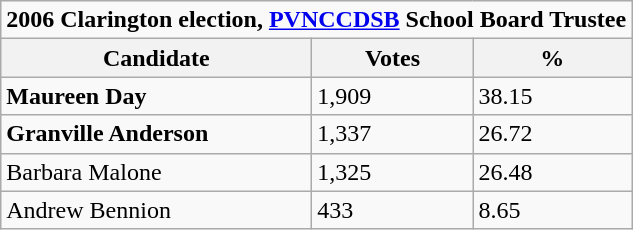<table class="wikitable">
<tr>
<td Colspan="3" align="center"><strong>2006 Clarington election, <a href='#'>PVNCCDSB</a> School  Board Trustee</strong></td>
</tr>
<tr>
<th bgcolor="#DDDDFF" width="200px">Candidate</th>
<th bgcolor="#DDDDFF">Votes</th>
<th bgcolor="#DDDDFF">%</th>
</tr>
<tr>
<td><strong>Maureen Day</strong></td>
<td>1,909</td>
<td>38.15</td>
</tr>
<tr>
<td><strong>Granville Anderson</strong></td>
<td>1,337</td>
<td>26.72</td>
</tr>
<tr>
<td>Barbara Malone</td>
<td>1,325</td>
<td>26.48</td>
</tr>
<tr>
<td>Andrew Bennion</td>
<td>433</td>
<td>8.65</td>
</tr>
</table>
